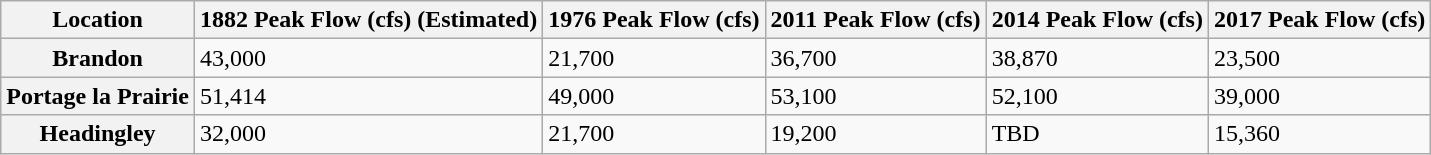<table class="wikitable">
<tr>
<th>Location</th>
<th>1882 Peak Flow (cfs) (Estimated) </th>
<th>1976 Peak Flow (cfs) </th>
<th>2011 Peak Flow (cfs) </th>
<th>2014 Peak Flow (cfs) </th>
<th>2017 Peak Flow (cfs) </th>
</tr>
<tr>
<th>Brandon</th>
<td>43,000</td>
<td>21,700</td>
<td>36,700</td>
<td>38,870</td>
<td>23,500</td>
</tr>
<tr>
<th>Portage la Prairie</th>
<td>51,414</td>
<td>49,000</td>
<td>53,100</td>
<td>52,100</td>
<td>39,000</td>
</tr>
<tr>
<th>Headingley</th>
<td>32,000</td>
<td>21,700</td>
<td>19,200</td>
<td>TBD</td>
<td>15,360</td>
</tr>
</table>
